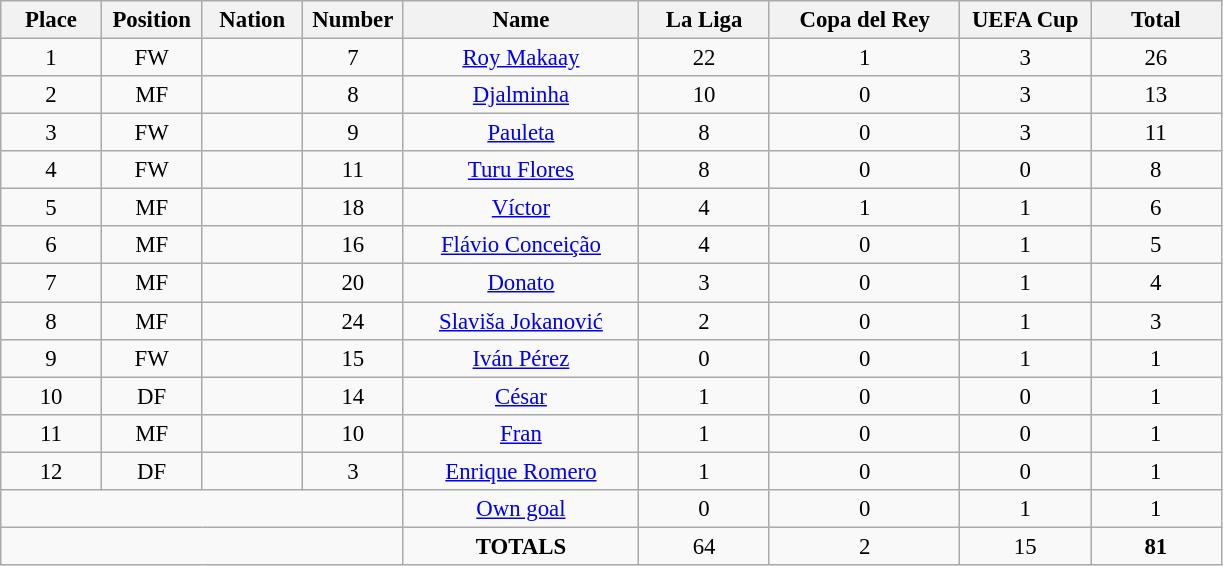<table class="wikitable" style="font-size: 95%; text-align: center;">
<tr>
<th width=60>Place</th>
<th width=60>Position</th>
<th width=60>Nation</th>
<th width=60>Number</th>
<th width=150>Name</th>
<th width=80>La Liga</th>
<th width=120>Copa del Rey</th>
<th width=80>UEFA Cup</th>
<th width=80><strong>Total</strong></th>
</tr>
<tr>
<td rowspan="1">1</td>
<td>FW</td>
<td></td>
<td>7</td>
<td><a href='#'>Roy Makaay</a></td>
<td>22</td>
<td>1</td>
<td>3</td>
<td>26</td>
</tr>
<tr>
<td rowspan="1">2</td>
<td>MF</td>
<td></td>
<td>8</td>
<td><a href='#'>Djalminha</a></td>
<td>10</td>
<td>0</td>
<td>3</td>
<td>13</td>
</tr>
<tr>
<td rowspan="1">3</td>
<td>FW</td>
<td></td>
<td>9</td>
<td><a href='#'>Pauleta</a></td>
<td>8</td>
<td>0</td>
<td>3</td>
<td>11</td>
</tr>
<tr>
<td rowspan="1">4</td>
<td>FW</td>
<td></td>
<td>11</td>
<td><a href='#'>Turu Flores</a></td>
<td>8</td>
<td>0</td>
<td>0</td>
<td>8</td>
</tr>
<tr>
<td rowspan="1">5</td>
<td>MF</td>
<td></td>
<td>18</td>
<td><a href='#'>Víctor</a></td>
<td>4</td>
<td>1</td>
<td>1</td>
<td>6</td>
</tr>
<tr>
<td rowspan="1">6</td>
<td>MF</td>
<td></td>
<td>16</td>
<td><a href='#'>Flávio Conceição</a></td>
<td>4</td>
<td>0</td>
<td>1</td>
<td>5</td>
</tr>
<tr>
<td rowspan="1">7</td>
<td>MF</td>
<td></td>
<td>20</td>
<td><a href='#'>Donato</a></td>
<td>3</td>
<td>0</td>
<td>1</td>
<td>4</td>
</tr>
<tr>
<td rowspan="1">8</td>
<td>MF</td>
<td></td>
<td>24</td>
<td><a href='#'>Slaviša Jokanović</a></td>
<td>2</td>
<td>0</td>
<td>1</td>
<td>3</td>
</tr>
<tr>
<td rowspan="1">9</td>
<td>FW</td>
<td></td>
<td>15</td>
<td><a href='#'>Iván Pérez</a></td>
<td>0</td>
<td>0</td>
<td>1</td>
<td>1</td>
</tr>
<tr>
<td rowspan="1">10</td>
<td>DF</td>
<td></td>
<td>14</td>
<td><a href='#'>César</a></td>
<td>1</td>
<td>0</td>
<td>0</td>
<td>1</td>
</tr>
<tr>
<td rowspan="1">11</td>
<td>MF</td>
<td></td>
<td>10</td>
<td><a href='#'>Fran</a></td>
<td>1</td>
<td>0</td>
<td>0</td>
<td>1</td>
</tr>
<tr>
<td rowspan="1">12</td>
<td>DF</td>
<td></td>
<td>3</td>
<td><a href='#'>Enrique Romero</a></td>
<td>1</td>
<td>0</td>
<td>0</td>
<td>1</td>
</tr>
<tr>
<td colspan="4"></td>
<td><a href='#'>Own goal</a></td>
<td>0</td>
<td>0</td>
<td>1</td>
<td>1</td>
</tr>
<tr>
<td colspan="4"></td>
<td><strong>TOTALS</strong></td>
<td>64</td>
<td>2</td>
<td>15</td>
<td><strong>81</strong></td>
</tr>
</table>
